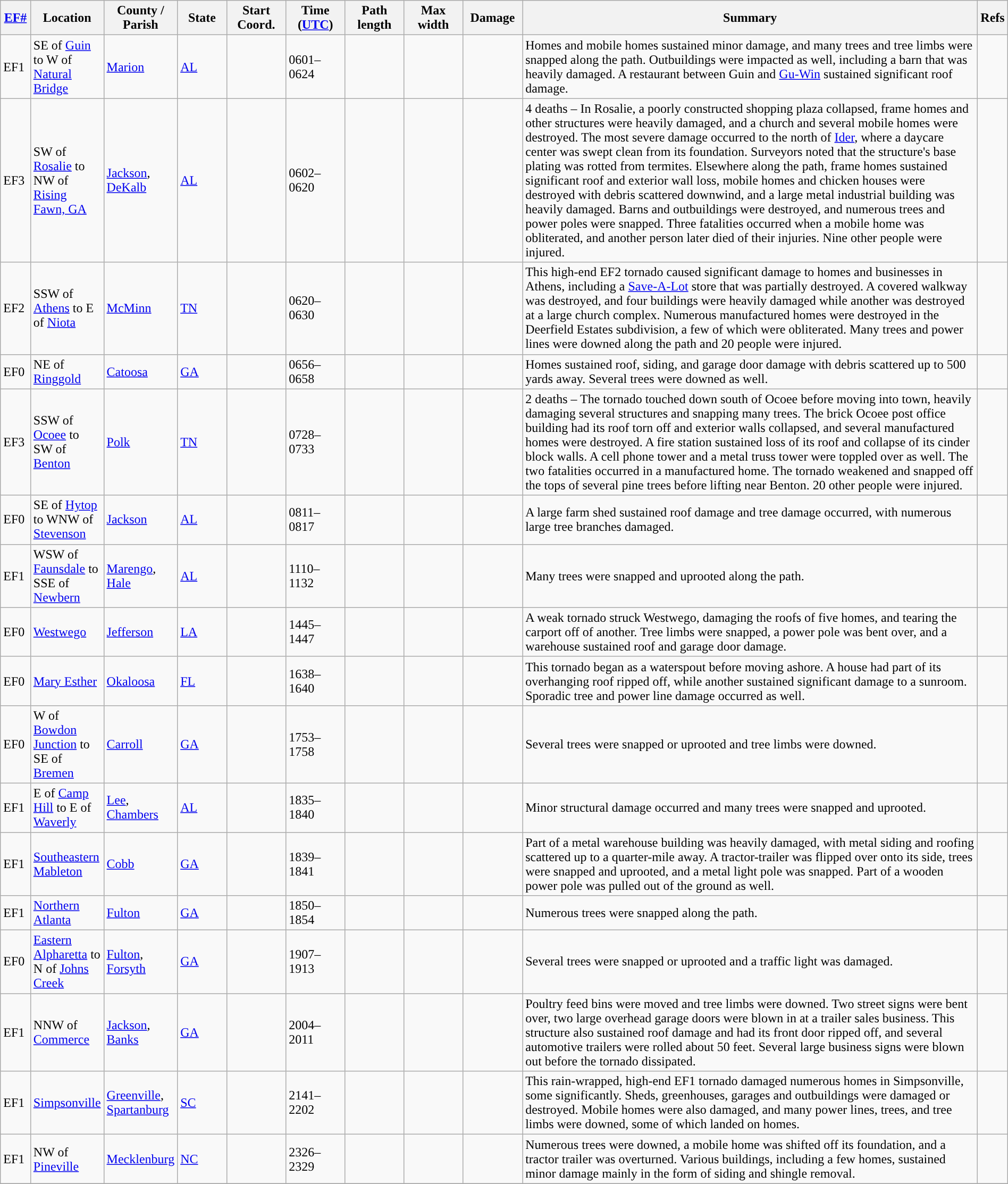<table class="wikitable sortable" style="width:100%;">
<tr>
<th scope="col"  style="width:3%; text-align:center;"><a href='#'>EF#</a></th>
<th scope="col"  style="width:7%; text-align:center;" class="unsortable">Location</th>
<th scope="col"  style="width:6%; text-align:center;" class="unsortable">County / Parish</th>
<th scope="col"  style="width:5%; text-align:center;">State</th>
<th scope="col"  style="width:6%; text-align:center;">Start Coord.</th>
<th scope="col"  style="width:6%; text-align:center;">Time (<a href='#'>UTC</a>)</th>
<th scope="col"  style="width:6%; text-align:center;">Path length</th>
<th scope="col"  style="width:6%; text-align:center;">Max width</th>
<th scope="col"  style="width:6%; text-align:center;">Damage</th>
<th scope="col" class="unsortable" style="width:48%; text-align:center;">Summary</th>
<th scope="col" class="unsortable" style="width:48%; text-align:center;">Refs</th>
</tr>
<tr>
<td>EF1</td>
<td>SE of <a href='#'>Guin</a> to W of <a href='#'>Natural Bridge</a></td>
<td><a href='#'>Marion</a></td>
<td><a href='#'>AL</a></td>
<td></td>
<td>0601–0624</td>
<td></td>
<td></td>
<td></td>
<td>Homes and mobile homes sustained minor damage, and many trees and tree limbs were snapped along the path. Outbuildings were impacted as well, including a barn that was heavily damaged. A restaurant between Guin and <a href='#'>Gu-Win</a> sustained significant roof damage.</td>
<td></td>
</tr>
<tr>
<td>EF3</td>
<td>SW of <a href='#'>Rosalie</a> to NW of <a href='#'>Rising Fawn, GA</a></td>
<td><a href='#'>Jackson</a>, <a href='#'>DeKalb</a></td>
<td><a href='#'>AL</a></td>
<td></td>
<td>0602–0620</td>
<td></td>
<td></td>
<td></td>
<td>4 deaths – In Rosalie, a poorly constructed shopping plaza collapsed, frame homes and other structures were heavily damaged, and a church and several mobile homes were destroyed. The most severe damage occurred to the north of <a href='#'>Ider</a>, where a daycare center was swept clean from its foundation. Surveyors noted that the structure's base plating was rotted from termites. Elsewhere along the path, frame homes sustained significant roof and exterior wall loss, mobile homes and chicken houses were destroyed with debris scattered downwind, and a large metal industrial building was heavily damaged. Barns and outbuildings were destroyed, and numerous trees and power poles were snapped. Three fatalities occurred when a mobile home was obliterated, and another person later died of their injuries. Nine other people were injured.</td>
<td></td>
</tr>
<tr>
<td>EF2</td>
<td>SSW of <a href='#'>Athens</a> to E of <a href='#'>Niota</a></td>
<td><a href='#'>McMinn</a></td>
<td><a href='#'>TN</a></td>
<td></td>
<td>0620–0630</td>
<td></td>
<td></td>
<td></td>
<td>This high-end EF2 tornado caused significant damage to homes and businesses in Athens, including a <a href='#'>Save-A-Lot</a> store that was partially destroyed. A covered walkway was destroyed, and four buildings were heavily damaged while another was destroyed at a large church complex. Numerous manufactured homes were destroyed in the Deerfield Estates subdivision, a few of which were obliterated. Many trees and power lines were downed along the path and 20 people were injured.</td>
<td></td>
</tr>
<tr>
<td>EF0</td>
<td>NE of <a href='#'>Ringgold</a></td>
<td><a href='#'>Catoosa</a></td>
<td><a href='#'>GA</a></td>
<td></td>
<td>0656–0658</td>
<td></td>
<td></td>
<td></td>
<td>Homes sustained roof, siding, and garage door damage with debris scattered up to 500 yards away. Several trees were downed as well.</td>
<td></td>
</tr>
<tr>
<td>EF3</td>
<td>SSW of <a href='#'>Ocoee</a> to SW of <a href='#'>Benton</a></td>
<td><a href='#'>Polk</a></td>
<td><a href='#'>TN</a></td>
<td></td>
<td>0728–0733</td>
<td></td>
<td></td>
<td></td>
<td>2 deaths – The tornado touched down south of Ocoee before moving into town, heavily damaging several structures and snapping many trees. The brick Ocoee post office building had its roof torn off and exterior walls collapsed, and several manufactured homes were destroyed. A fire station sustained loss of its roof and collapse of its cinder block walls. A cell phone tower and a metal truss tower were toppled over as well. The two fatalities occurred in a manufactured home. The tornado weakened and snapped off the tops of several pine trees before lifting near Benton. 20 other people were injured.</td>
<td></td>
</tr>
<tr>
<td>EF0</td>
<td>SE of <a href='#'>Hytop</a> to WNW of <a href='#'>Stevenson</a></td>
<td><a href='#'>Jackson</a></td>
<td><a href='#'>AL</a></td>
<td></td>
<td>0811–0817</td>
<td></td>
<td></td>
<td></td>
<td>A large farm shed sustained roof damage and tree damage occurred, with numerous large tree branches damaged.</td>
<td></td>
</tr>
<tr>
<td>EF1</td>
<td>WSW of <a href='#'>Faunsdale</a> to SSE of <a href='#'>Newbern</a></td>
<td><a href='#'>Marengo</a>, <a href='#'>Hale</a></td>
<td><a href='#'>AL</a></td>
<td></td>
<td>1110–1132</td>
<td></td>
<td></td>
<td></td>
<td>Many trees were snapped and uprooted along the path.</td>
<td></td>
</tr>
<tr>
<td>EF0</td>
<td><a href='#'>Westwego</a></td>
<td><a href='#'>Jefferson</a></td>
<td><a href='#'>LA</a></td>
<td></td>
<td>1445–1447</td>
<td></td>
<td></td>
<td></td>
<td>A weak tornado struck Westwego, damaging the roofs of five homes, and tearing the carport off of another. Tree limbs were snapped, a power pole was bent over, and a warehouse sustained roof and garage door damage.</td>
<td></td>
</tr>
<tr>
<td>EF0</td>
<td><a href='#'>Mary Esther</a></td>
<td><a href='#'>Okaloosa</a></td>
<td><a href='#'>FL</a></td>
<td></td>
<td>1638–1640</td>
<td></td>
<td></td>
<td></td>
<td>This tornado began as a waterspout before moving ashore. A house had part of its overhanging roof ripped off, while another sustained significant damage to a sunroom. Sporadic tree and power line damage occurred as well.</td>
<td></td>
</tr>
<tr>
<td>EF0</td>
<td>W of <a href='#'>Bowdon Junction</a> to SE of <a href='#'>Bremen</a></td>
<td><a href='#'>Carroll</a></td>
<td><a href='#'>GA</a></td>
<td></td>
<td>1753–1758</td>
<td></td>
<td></td>
<td></td>
<td>Several trees were snapped or uprooted and tree limbs were downed.</td>
<td></td>
</tr>
<tr>
<td>EF1</td>
<td>E of <a href='#'>Camp Hill</a> to E of <a href='#'>Waverly</a></td>
<td><a href='#'>Lee</a>, <a href='#'>Chambers</a></td>
<td><a href='#'>AL</a></td>
<td></td>
<td>1835–1840</td>
<td></td>
<td></td>
<td></td>
<td>Minor structural damage occurred and many trees were snapped and uprooted.</td>
<td></td>
</tr>
<tr>
<td>EF1</td>
<td><a href='#'>Southeastern Mableton</a></td>
<td><a href='#'>Cobb</a></td>
<td><a href='#'>GA</a></td>
<td></td>
<td>1839–1841</td>
<td></td>
<td></td>
<td></td>
<td>Part of a metal warehouse building was heavily damaged, with metal siding and roofing scattered up to a quarter-mile away. A tractor-trailer was flipped over onto its side, trees were snapped and uprooted, and a metal light pole was snapped. Part of a wooden power pole was pulled out of the ground as well.</td>
<td></td>
</tr>
<tr>
<td>EF1</td>
<td><a href='#'>Northern Atlanta</a></td>
<td><a href='#'>Fulton</a></td>
<td><a href='#'>GA</a></td>
<td></td>
<td>1850–1854</td>
<td></td>
<td></td>
<td></td>
<td>Numerous trees were snapped along the path.</td>
<td></td>
</tr>
<tr>
<td>EF0</td>
<td><a href='#'>Eastern Alpharetta</a> to N of <a href='#'>Johns Creek</a></td>
<td><a href='#'>Fulton</a>, <a href='#'>Forsyth</a></td>
<td><a href='#'>GA</a></td>
<td></td>
<td>1907–1913</td>
<td></td>
<td></td>
<td></td>
<td>Several trees were snapped or uprooted and a traffic light was damaged.</td>
<td></td>
</tr>
<tr>
<td>EF1</td>
<td>NNW of <a href='#'>Commerce</a></td>
<td><a href='#'>Jackson</a>, <a href='#'>Banks</a></td>
<td><a href='#'>GA</a></td>
<td></td>
<td>2004–2011</td>
<td></td>
<td></td>
<td></td>
<td>Poultry feed bins were moved and tree limbs were downed. Two street signs were bent over,  two large overhead garage doors were blown in at a trailer sales business. This structure also sustained roof damage and had its front door ripped off, and several automotive trailers were rolled about 50 feet. Several large business signs were blown out before the tornado dissipated.</td>
<td></td>
</tr>
<tr>
<td>EF1</td>
<td><a href='#'>Simpsonville</a></td>
<td><a href='#'>Greenville</a>, <a href='#'>Spartanburg</a></td>
<td><a href='#'>SC</a></td>
<td></td>
<td>2141–2202</td>
<td></td>
<td></td>
<td></td>
<td>This rain-wrapped, high-end EF1 tornado damaged numerous homes in Simpsonville, some significantly. Sheds, greenhouses, garages and outbuildings were damaged or destroyed. Mobile homes were also damaged, and many power lines, trees, and tree limbs were downed, some of which landed on homes.</td>
<td></td>
</tr>
<tr>
<td>EF1</td>
<td>NW of <a href='#'>Pineville</a></td>
<td><a href='#'>Mecklenburg</a></td>
<td><a href='#'>NC</a></td>
<td></td>
<td>2326–2329</td>
<td></td>
<td></td>
<td></td>
<td>Numerous trees were downed, a mobile home was shifted off its foundation, and a tractor trailer was overturned. Various buildings, including a few homes, sustained minor damage mainly in the form of siding and shingle removal.</td>
<td></td>
</tr>
<tr>
</tr>
</table>
